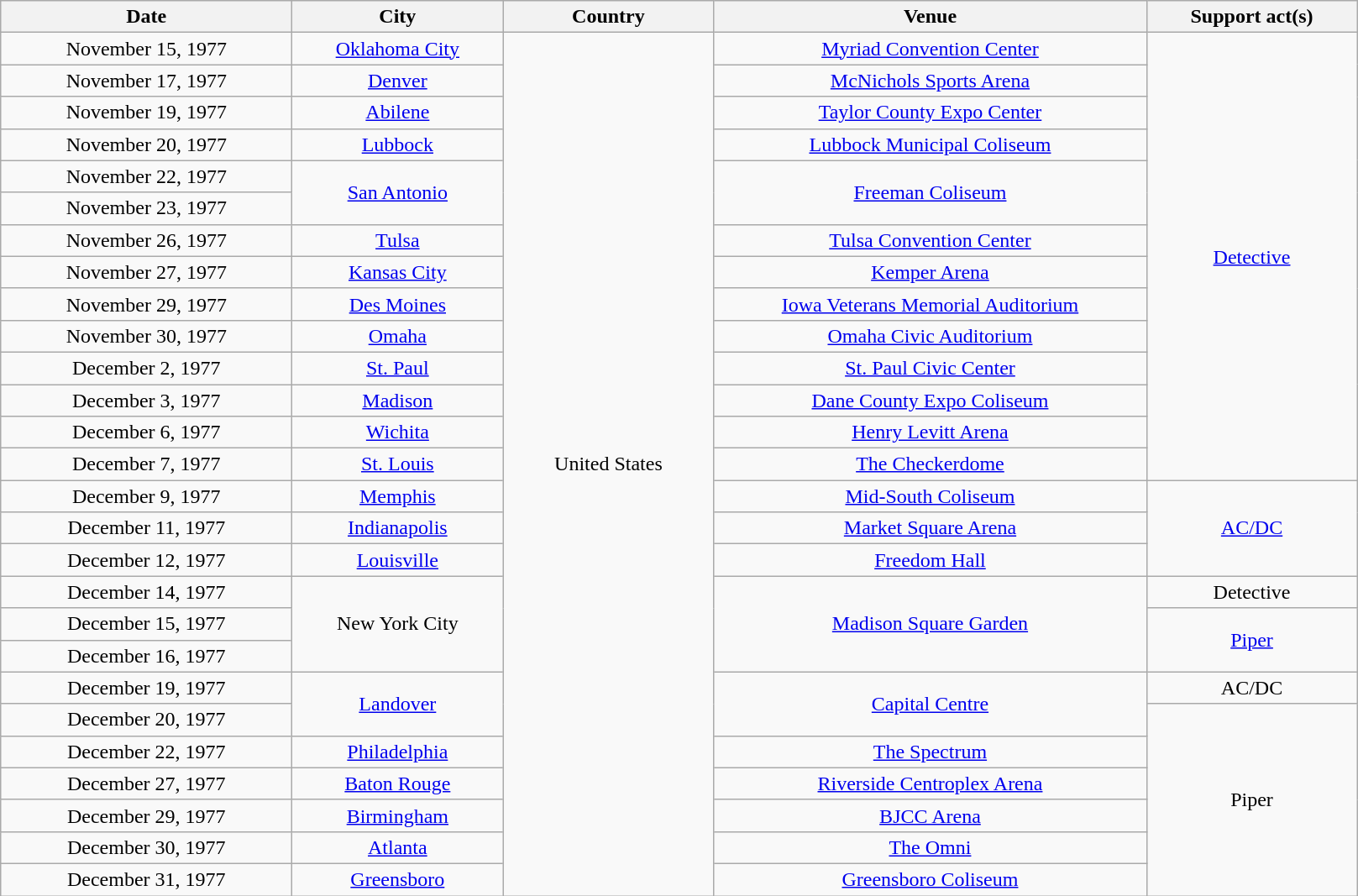<table class="wikitable plainrowheaders" style="text-align:center;">
<tr>
<th scope="col" style="width:14em;">Date</th>
<th scope="col" style="width:10em;">City</th>
<th scope="col" style="width:10em;">Country</th>
<th scope="col" style="width:21em;">Venue</th>
<th scope="col" style="width:10em;">Support act(s)</th>
</tr>
<tr>
<td>November 15, 1977</td>
<td><a href='#'>Oklahoma City</a></td>
<td rowspan="46">United States</td>
<td><a href='#'>Myriad Convention Center</a></td>
<td rowspan="14"><a href='#'>Detective</a></td>
</tr>
<tr>
<td>November 17, 1977</td>
<td><a href='#'>Denver</a></td>
<td><a href='#'>McNichols Sports Arena</a></td>
</tr>
<tr>
<td>November 19, 1977</td>
<td><a href='#'>Abilene</a></td>
<td><a href='#'>Taylor County Expo Center</a></td>
</tr>
<tr>
<td>November 20, 1977</td>
<td><a href='#'>Lubbock</a></td>
<td><a href='#'>Lubbock Municipal Coliseum</a></td>
</tr>
<tr>
<td>November 22, 1977</td>
<td rowspan="2"><a href='#'>San Antonio</a></td>
<td rowspan="2"><a href='#'>Freeman Coliseum</a></td>
</tr>
<tr>
<td>November 23, 1977</td>
</tr>
<tr>
<td>November 26, 1977</td>
<td><a href='#'>Tulsa</a></td>
<td><a href='#'>Tulsa Convention Center</a></td>
</tr>
<tr>
<td>November 27, 1977</td>
<td><a href='#'>Kansas City</a></td>
<td><a href='#'>Kemper Arena</a></td>
</tr>
<tr>
<td>November 29, 1977</td>
<td><a href='#'>Des Moines</a></td>
<td><a href='#'>Iowa Veterans Memorial Auditorium</a></td>
</tr>
<tr>
<td>November 30, 1977</td>
<td><a href='#'>Omaha</a></td>
<td><a href='#'>Omaha Civic Auditorium</a></td>
</tr>
<tr>
<td>December 2, 1977</td>
<td><a href='#'>St. Paul</a></td>
<td><a href='#'>St. Paul Civic Center</a></td>
</tr>
<tr>
<td>December 3, 1977</td>
<td><a href='#'>Madison</a></td>
<td><a href='#'>Dane County Expo Coliseum</a></td>
</tr>
<tr>
<td>December 6, 1977</td>
<td><a href='#'>Wichita</a></td>
<td><a href='#'>Henry Levitt Arena</a></td>
</tr>
<tr>
<td>December 7, 1977</td>
<td><a href='#'>St. Louis</a></td>
<td><a href='#'>The Checkerdome</a></td>
</tr>
<tr>
<td>December 9, 1977</td>
<td><a href='#'>Memphis</a></td>
<td><a href='#'>Mid-South Coliseum</a></td>
<td rowspan="3"><a href='#'>AC/DC</a></td>
</tr>
<tr>
<td>December 11, 1977</td>
<td><a href='#'>Indianapolis</a></td>
<td><a href='#'>Market Square Arena</a></td>
</tr>
<tr>
<td>December 12, 1977</td>
<td><a href='#'>Louisville</a></td>
<td><a href='#'>Freedom Hall</a></td>
</tr>
<tr>
<td>December 14, 1977</td>
<td rowspan="3">New York City</td>
<td rowspan="3"><a href='#'>Madison Square Garden</a></td>
<td>Detective</td>
</tr>
<tr>
<td>December 15, 1977</td>
<td rowspan="2"><a href='#'>Piper</a></td>
</tr>
<tr>
<td>December 16, 1977</td>
</tr>
<tr>
<td>December 19, 1977</td>
<td rowspan="2"><a href='#'>Landover</a></td>
<td rowspan="2"><a href='#'>Capital Centre</a></td>
<td>AC/DC</td>
</tr>
<tr>
<td>December 20, 1977</td>
<td rowspan="6">Piper</td>
</tr>
<tr>
<td>December 22, 1977</td>
<td><a href='#'>Philadelphia</a></td>
<td><a href='#'>The Spectrum</a></td>
</tr>
<tr>
<td>December 27, 1977</td>
<td><a href='#'>Baton Rouge</a></td>
<td><a href='#'>Riverside Centroplex Arena</a></td>
</tr>
<tr>
<td>December 29, 1977</td>
<td><a href='#'>Birmingham</a></td>
<td><a href='#'>BJCC Arena</a></td>
</tr>
<tr>
<td>December 30, 1977</td>
<td><a href='#'>Atlanta</a></td>
<td><a href='#'>The Omni</a></td>
</tr>
<tr>
<td>December 31, 1977</td>
<td><a href='#'>Greensboro</a></td>
<td><a href='#'>Greensboro Coliseum</a></td>
</tr>
</table>
